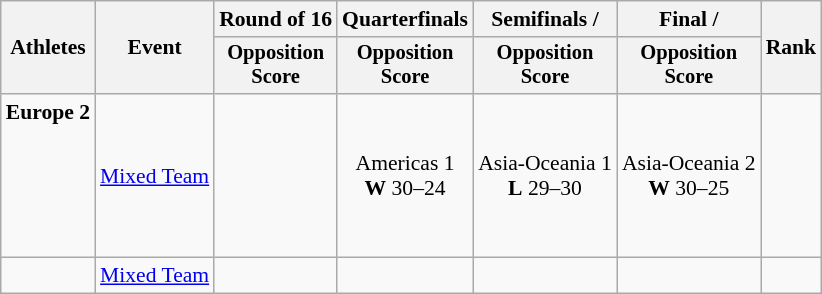<table class=wikitable style="font-size:90%">
<tr>
<th rowspan="2">Athletes</th>
<th rowspan="2">Event</th>
<th>Round of 16</th>
<th>Quarterfinals</th>
<th>Semifinals / </th>
<th>Final / </th>
<th rowspan=2>Rank</th>
</tr>
<tr style="font-size:95%">
<th>Opposition<br>Score</th>
<th>Opposition<br>Score</th>
<th>Opposition<br>Score</th>
<th>Opposition<br>Score</th>
</tr>
<tr align=center>
<td align=left><strong>Europe 2</strong> <br>  <br>  <br>  <br>  <br>  <br> </td>
<td align=left><a href='#'>Mixed Team</a></td>
<td></td>
<td>Americas 1<br><strong>W</strong> 30–24</td>
<td>Asia-Oceania 1<br><strong>L</strong> 29–30</td>
<td>Asia-Oceania 2<br><strong>W</strong> 30–25</td>
<td></td>
</tr>
<tr align=center>
<td align=left></td>
<td align=left><a href='#'>Mixed Team</a></td>
<td></td>
<td></td>
<td></td>
<td></td>
<td></td>
</tr>
</table>
